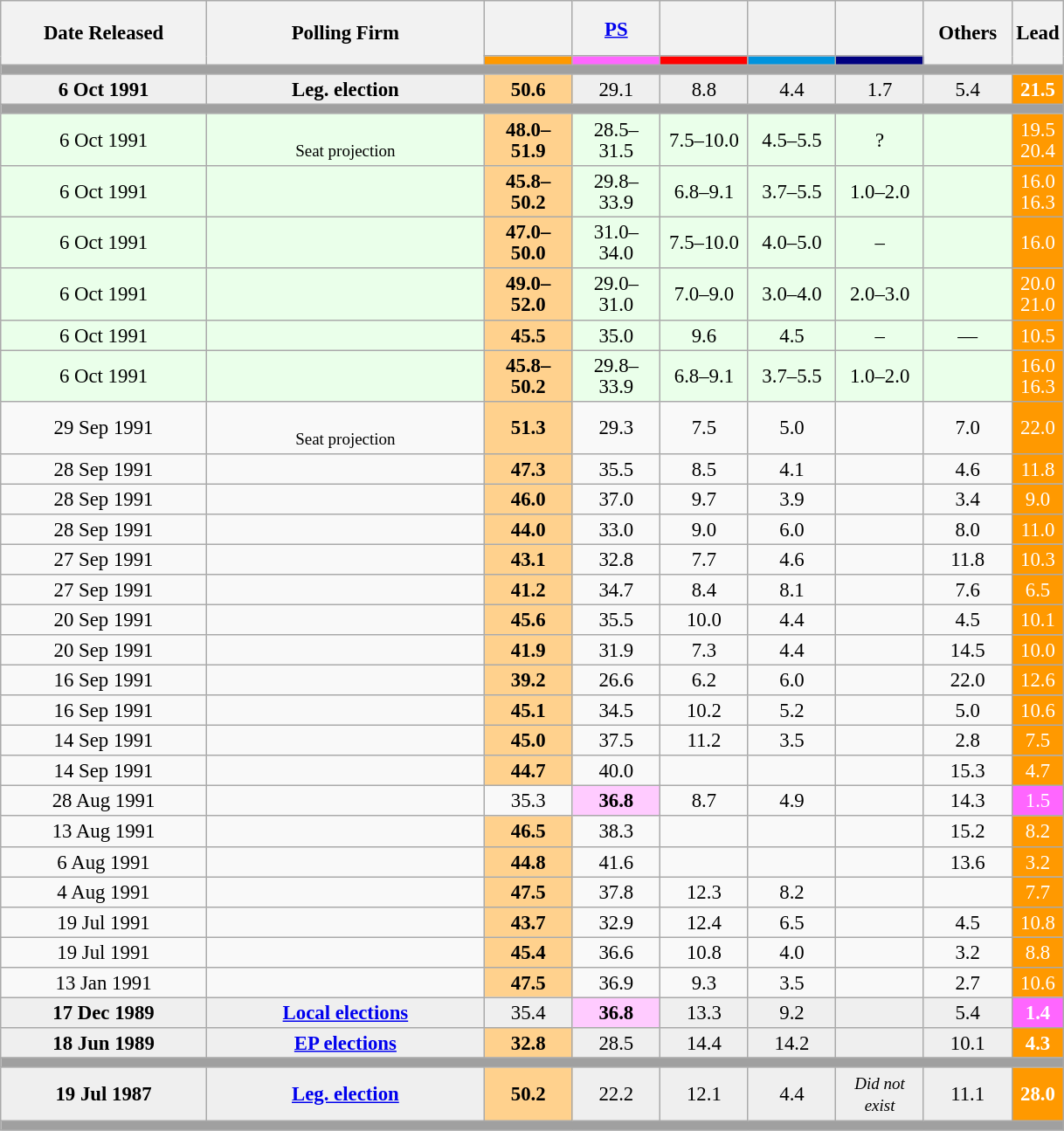<table class="wikitable" style="text-align:center; font-size:95%; line-height:16px;">
<tr style="height:42px;">
<th style="width:150px;" rowspan="2">Date Released</th>
<th style="width:205px;" rowspan="2">Polling Firm</th>
<th></th>
<th><a href='#'>PS</a></th>
<th></th>
<th></th>
<th></th>
<th style="width:60px;" rowspan="2">Others</th>
<th style="width:30px;" rowspan="2">Lead</th>
</tr>
<tr>
<th style="color:inherit;background:#FF9900; width:60px;"></th>
<th style="color:inherit;background:#FF66FF; width:60px;"></th>
<th style="color:inherit;background:red; width:60px;"></th>
<th style="color:inherit;background:#0093DD; width:60px;"></th>
<th style="color:inherit;background:#000080; width:60px;"></th>
</tr>
<tr>
<td colspan="16" style="background:#A0A0A0"></td>
</tr>
<tr style="background:#EFEFEF;">
<td align="center"><strong>6 Oct 1991</strong></td>
<td align="center"><strong>Leg. election</strong></td>
<td align="center" style="background:#FFD18D"><strong>50.6</strong><br></td>
<td align="center">29.1<br></td>
<td align="center">8.8<br></td>
<td align="center">4.4<br></td>
<td align="center">1.7<br></td>
<td align="center">5.4<br></td>
<td style="background:#FF9900; color:white"><strong>21.5</strong></td>
</tr>
<tr>
<td colspan="16" style="background:#A0A0A0"></td>
</tr>
<tr style="background:#EAFFEA"|>
<td align="center">6 Oct 1991</td>
<td align="center"><br><small>Seat projection</small></td>
<td align="center" style="background:#FFD18D"><strong>48.0–51.9</strong><br></td>
<td align="center">28.5–31.5<br></td>
<td align="center">7.5–10.0<br></td>
<td align="center">4.5–5.5<br></td>
<td>?<br></td>
<td align=center></td>
<td style="background:#FF9900; color:white">19.5<br>20.4</td>
</tr>
<tr style="background:#EAFFEA"|>
<td align="center">6 Oct 1991</td>
<td align="center"></td>
<td align="center" style="background:#FFD18D"><strong>45.8–50.2</strong></td>
<td align="center">29.8–33.9</td>
<td align="center">6.8–9.1</td>
<td align="center">3.7–5.5</td>
<td align="center">1.0–2.0</td>
<td align=center></td>
<td style="background:#FF9900; color:white">16.0<br>16.3</td>
</tr>
<tr style="background:#EAFFEA"|>
<td align="center">6 Oct 1991</td>
<td align="center"></td>
<td align="center" style="background:#FFD18D"><strong>47.0–50.0</strong></td>
<td align="center">31.0–34.0</td>
<td align="center">7.5–10.0</td>
<td align="center">4.0–5.0</td>
<td>–</td>
<td align="center"></td>
<td style="background:#FF9900; color:white">16.0</td>
</tr>
<tr style="background:#EAFFEA"|>
<td align="center">6 Oct 1991</td>
<td align="center"></td>
<td align="center" style="background:#FFD18D"><strong>49.0–52.0</strong></td>
<td align="center">29.0–31.0</td>
<td align="center">7.0–9.0</td>
<td align="center">3.0–4.0</td>
<td align="center">2.0–3.0</td>
<td align=center></td>
<td style="background:#FF9900; color:white">20.0<br>21.0</td>
</tr>
<tr style="background:#EAFFEA"|>
<td align="center">6 Oct 1991</td>
<td align="center"></td>
<td align="center" style="background:#FFD18D"><strong>45.5</strong></td>
<td align="center">35.0</td>
<td align="center">9.6</td>
<td align="center">4.5</td>
<td>–</td>
<td align=center>—</td>
<td style="background:#FF9900; color:white">10.5</td>
</tr>
<tr style="background:#EAFFEA"|>
<td align="center">6 Oct 1991</td>
<td align="center"></td>
<td align="center" style="background:#FFD18D"><strong>45.8–50.2</strong></td>
<td align="center">29.8–33.9</td>
<td align="center">6.8–9.1</td>
<td align="center">3.7–5.5</td>
<td align="center">1.0–2.0</td>
<td align=center></td>
<td style="background:#FF9900; color:white">16.0<br>16.3</td>
</tr>
<tr>
<td align="center">29 Sep 1991</td>
<td align="center"><br><small>Seat projection</small></td>
<td align="center" style="background:#FFD18D"><strong>51.3</strong><br></td>
<td align="center">29.3<br></td>
<td align="center">7.5<br></td>
<td align="center">5.0<br></td>
<td></td>
<td align="center">7.0<br></td>
<td style="background:#FF9900; color:white">22.0</td>
</tr>
<tr>
<td align="center">28 Sep 1991</td>
<td align="center"></td>
<td align="center" style="background:#FFD18D"><strong>47.3</strong></td>
<td align="center">35.5</td>
<td align="center">8.5</td>
<td align="center">4.1</td>
<td></td>
<td align="center">4.6</td>
<td style="background:#FF9900; color:white">11.8</td>
</tr>
<tr>
<td align="center">28 Sep 1991</td>
<td align="center"></td>
<td align="center" style="background:#FFD18D"><strong>46.0</strong></td>
<td align="center">37.0</td>
<td align="center">9.7</td>
<td align="center">3.9</td>
<td></td>
<td align="center">3.4</td>
<td style="background:#FF9900; color:white">9.0</td>
</tr>
<tr>
<td align="center">28 Sep 1991</td>
<td align="center"></td>
<td align="center" style="background:#FFD18D"><strong>44.0</strong></td>
<td align="center">33.0</td>
<td align="center">9.0</td>
<td align="center">6.0</td>
<td></td>
<td align="center">8.0</td>
<td style="background:#FF9900; color:white">11.0</td>
</tr>
<tr>
<td align="center">27 Sep 1991</td>
<td align="center"></td>
<td align="center" style="background:#FFD18D"><strong>43.1</strong></td>
<td align="center">32.8</td>
<td align="center">7.7</td>
<td align="center">4.6</td>
<td></td>
<td align="center">11.8</td>
<td style="background:#FF9900; color:white">10.3</td>
</tr>
<tr>
<td align="center">27 Sep 1991</td>
<td align="center"></td>
<td align="center" style="background:#FFD18D"><strong>41.2</strong></td>
<td align="center">34.7</td>
<td align="center">8.4</td>
<td align="center">8.1</td>
<td></td>
<td align="center">7.6</td>
<td style="background:#FF9900; color:white">6.5</td>
</tr>
<tr>
<td align="center">20 Sep 1991</td>
<td align="center"></td>
<td align="center" style="background:#FFD18D"><strong>45.6</strong></td>
<td align="center">35.5</td>
<td align="center">10.0</td>
<td align="center">4.4</td>
<td></td>
<td align="center">4.5</td>
<td style="background:#FF9900; color:white">10.1</td>
</tr>
<tr>
<td align="center">20 Sep 1991</td>
<td align="center"></td>
<td align="center" style="background:#FFD18D"><strong>41.9</strong></td>
<td align="center">31.9</td>
<td align="center">7.3</td>
<td align="center">4.4</td>
<td></td>
<td align="center">14.5</td>
<td style="background:#FF9900; color:white">10.0</td>
</tr>
<tr>
<td align="center">16 Sep 1991</td>
<td align="center"></td>
<td align="center" style="background:#FFD18D"><strong>39.2</strong></td>
<td align="center">26.6</td>
<td align="center">6.2</td>
<td align="center">6.0</td>
<td></td>
<td align="center">22.0</td>
<td style="background:#FF9900; color:white">12.6</td>
</tr>
<tr>
<td align="center">16 Sep 1991</td>
<td align="center"></td>
<td align="center" style="background:#FFD18D"><strong>45.1</strong></td>
<td align="center">34.5</td>
<td align="center">10.2</td>
<td align="center">5.2</td>
<td></td>
<td align="center">5.0</td>
<td style="background:#FF9900; color:white">10.6</td>
</tr>
<tr>
<td align="center">14 Sep 1991</td>
<td align="center"></td>
<td align="center" style="background:#FFD18D"><strong>45.0</strong></td>
<td align="center">37.5</td>
<td align="center">11.2</td>
<td align="center">3.5</td>
<td></td>
<td align="center">2.8</td>
<td style="background:#FF9900; color:white">7.5</td>
</tr>
<tr>
<td align="center">14 Sep 1991</td>
<td align="center"></td>
<td align="center" style="background:#FFD18D"><strong>44.7</strong></td>
<td align="center">40.0</td>
<td></td>
<td></td>
<td></td>
<td align="center">15.3</td>
<td style="background:#FF9900; color:white">4.7</td>
</tr>
<tr>
<td align="center">28 Aug 1991</td>
<td align="center"></td>
<td align="center">35.3</td>
<td align="center" style="background:#FFCBFF"><strong>36.8</strong></td>
<td align="center">8.7</td>
<td align="center">4.9</td>
<td></td>
<td align="center">14.3</td>
<td style="background:#FF66FF; color:white">1.5</td>
</tr>
<tr>
<td align="center">13 Aug 1991</td>
<td align="center"></td>
<td align="center" style="background:#FFD18D"><strong>46.5</strong></td>
<td align="center">38.3</td>
<td></td>
<td></td>
<td></td>
<td align="center">15.2</td>
<td style="background:#FF9900; color:white">8.2</td>
</tr>
<tr>
<td align="center">6 Aug 1991</td>
<td align="center"></td>
<td align="center" style="background:#FFD18D"><strong>44.8</strong></td>
<td align="center">41.6</td>
<td></td>
<td></td>
<td></td>
<td align="center">13.6</td>
<td style="background:#FF9900; color:white">3.2</td>
</tr>
<tr>
<td align="center">4 Aug 1991</td>
<td align="center"></td>
<td align="center" style="background:#FFD18D"><strong>47.5</strong></td>
<td align="center">37.8</td>
<td align="center">12.3</td>
<td align="center">8.2</td>
<td></td>
<td></td>
<td style="background:#FF9900; color:white">7.7</td>
</tr>
<tr>
<td align="center">19 Jul 1991</td>
<td align="center"></td>
<td align="center" style="background:#FFD18D"><strong>43.7</strong></td>
<td align="center">32.9</td>
<td align="center">12.4</td>
<td align="center">6.5</td>
<td></td>
<td align="center">4.5</td>
<td style="background:#FF9900; color:white">10.8</td>
</tr>
<tr>
<td align="center">19 Jul 1991</td>
<td align="center"></td>
<td align="center" style="background:#FFD18D"><strong>45.4</strong></td>
<td align="center">36.6</td>
<td align="center">10.8</td>
<td align="center">4.0</td>
<td></td>
<td align="center">3.2</td>
<td style="background:#FF9900; color:white">8.8</td>
</tr>
<tr>
<td align="center">13 Jan 1991</td>
<td align="center"></td>
<td align="center" style="background:#FFD18D"><strong>47.5</strong></td>
<td align="center">36.9</td>
<td align="center">9.3</td>
<td align="center">3.5</td>
<td></td>
<td align="center">2.7</td>
<td style="background:#FF9900; color:white">10.6</td>
</tr>
<tr style="background:#EFEFEF;">
<td><strong>17 Dec 1989</strong></td>
<td><strong><a href='#'>Local elections</a></strong></td>
<td align="center">35.4</td>
<td align="center" style="background:#FFCBFF"><strong>36.8</strong></td>
<td align="center">13.3</td>
<td align="center">9.2</td>
<td></td>
<td align="center">5.4</td>
<td style="background:#FF66FF; color:white"><strong>1.4</strong></td>
</tr>
<tr style="background:#EFEFEF;">
<td><strong>18 Jun 1989</strong></td>
<td><strong><a href='#'>EP elections</a></strong></td>
<td align="center" style="background:#FFD18D"><strong>32.8</strong></td>
<td align="center">28.5</td>
<td align="center">14.4</td>
<td align="center">14.2</td>
<td></td>
<td align="center">10.1</td>
<td style="background:#FF9900; color:white"><strong>4.3</strong></td>
</tr>
<tr>
<td colspan="10" style="background:#A0A0A0"></td>
</tr>
<tr style="background:#EFEFEF;">
<td align="center"><strong>19 Jul 1987</strong></td>
<td align="center"><strong><a href='#'>Leg. election</a></strong></td>
<td align="center" style="background:#FFD18D"><strong>50.2</strong><br></td>
<td align="center">22.2<br></td>
<td align="center">12.1<br></td>
<td align="center">4.4<br></td>
<td><small><em>Did not exist</em></small></td>
<td align="center">11.1<br></td>
<td style="background:#FF9900; color:white"><strong>28.0</strong></td>
</tr>
<tr>
<td colspan="10" style="background:#A0A0A0"></td>
</tr>
</table>
